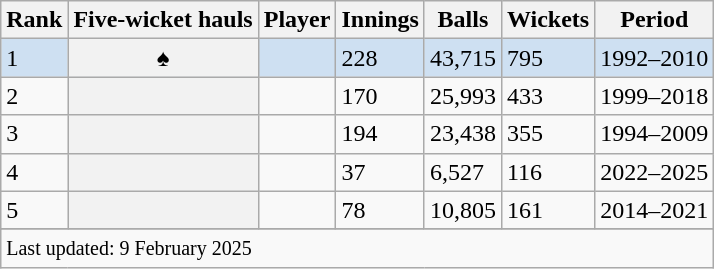<table class="wikitable plainrowheaders sortable">
<tr>
<th scope=col>Rank</th>
<th scope=col>Five-wicket hauls</th>
<th scope=col>Player</th>
<th scope=col>Innings</th>
<th scope=col>Balls</th>
<th scope=col>Wickets</th>
<th scope=col>Period</th>
</tr>
<tr style="background:#cee0f2">
<td>1</td>
<th> ♠</th>
<td></td>
<td>228</td>
<td>43,715</td>
<td>795</td>
<td>1992–2010</td>
</tr>
<tr>
<td>2</td>
<th></th>
<td></td>
<td>170</td>
<td>25,993</td>
<td>433</td>
<td>1999–2018</td>
</tr>
<tr>
<td>3</td>
<th></th>
<td></td>
<td>194</td>
<td>23,438</td>
<td>355</td>
<td>1994–2009</td>
</tr>
<tr>
<td>4</td>
<th></th>
<td></td>
<td>37</td>
<td>6,527</td>
<td>116</td>
<td>2022–2025</td>
</tr>
<tr>
<td>5</td>
<th></th>
<td></td>
<td>78</td>
<td>10,805</td>
<td>161</td>
<td>2014–2021</td>
</tr>
<tr>
</tr>
<tr class=sortbottom>
<td colspan=7><small>Last updated: 9 February 2025</small></td>
</tr>
</table>
